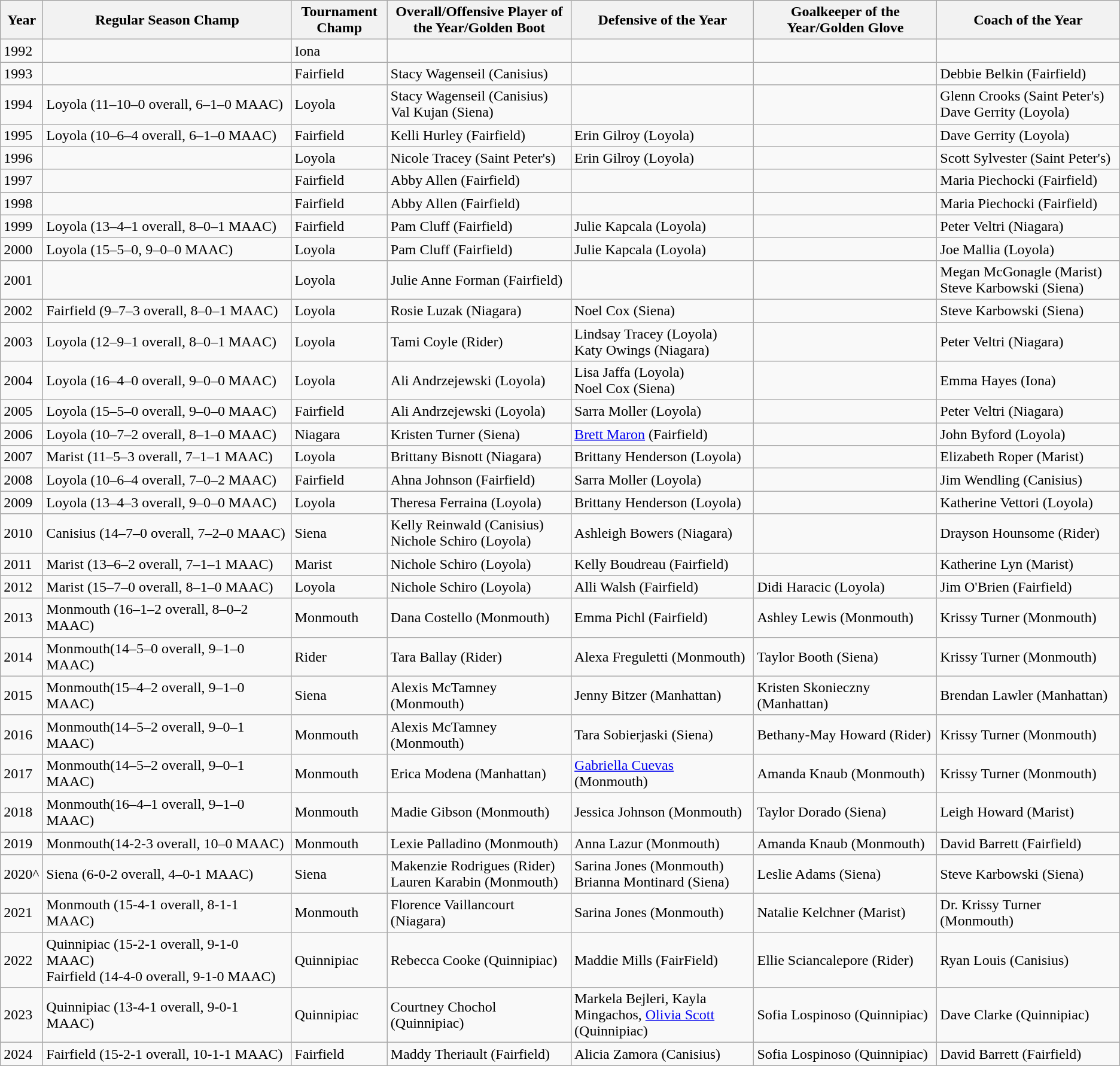<table class="wikitable">
<tr>
<th width="40">Year</th>
<th width="275">Regular Season Champ</th>
<th width="100">Tournament Champ</th>
<th width="200">Overall/Offensive Player of the Year/Golden Boot</th>
<th width="200">Defensive of the Year</th>
<th width="200">Goalkeeper of the Year/Golden Glove</th>
<th width="200">Coach of the Year</th>
</tr>
<tr>
<td>1992</td>
<td></td>
<td>Iona</td>
<td></td>
<td></td>
<td></td>
<td></td>
</tr>
<tr>
<td>1993</td>
<td></td>
<td>Fairfield</td>
<td>Stacy Wagenseil (Canisius)</td>
<td></td>
<td></td>
<td>Debbie Belkin (Fairfield)</td>
</tr>
<tr>
<td>1994</td>
<td>Loyola (11–10–0 overall, 6–1–0 MAAC)</td>
<td>Loyola</td>
<td>Stacy Wagenseil (Canisius)<br> Val Kujan (Siena)</td>
<td></td>
<td></td>
<td>Glenn Crooks (Saint Peter's)<br> Dave Gerrity (Loyola)</td>
</tr>
<tr>
<td>1995</td>
<td>Loyola (10–6–4 overall, 6–1–0 MAAC)</td>
<td>Fairfield</td>
<td>Kelli Hurley (Fairfield)</td>
<td>Erin Gilroy (Loyola)</td>
<td></td>
<td>Dave Gerrity (Loyola)</td>
</tr>
<tr>
<td>1996</td>
<td></td>
<td>Loyola</td>
<td>Nicole Tracey (Saint Peter's)</td>
<td>Erin Gilroy (Loyola)</td>
<td></td>
<td>Scott Sylvester (Saint Peter's)</td>
</tr>
<tr>
<td>1997</td>
<td></td>
<td>Fairfield</td>
<td>Abby Allen (Fairfield)</td>
<td></td>
<td></td>
<td>Maria Piechocki (Fairfield)</td>
</tr>
<tr>
<td>1998</td>
<td></td>
<td>Fairfield</td>
<td>Abby Allen (Fairfield)</td>
<td></td>
<td></td>
<td>Maria Piechocki (Fairfield)</td>
</tr>
<tr>
<td>1999</td>
<td>Loyola (13–4–1 overall, 8–0–1 MAAC)</td>
<td>Fairfield</td>
<td>Pam Cluff (Fairfield)</td>
<td>Julie Kapcala (Loyola)</td>
<td></td>
<td>Peter Veltri (Niagara)</td>
</tr>
<tr>
<td>2000</td>
<td>Loyola (15–5–0, 9–0–0 MAAC)</td>
<td>Loyola</td>
<td>Pam Cluff (Fairfield)</td>
<td>Julie Kapcala (Loyola)</td>
<td></td>
<td>Joe Mallia (Loyola)</td>
</tr>
<tr>
<td>2001</td>
<td></td>
<td>Loyola</td>
<td>Julie Anne Forman (Fairfield)</td>
<td></td>
<td></td>
<td>Megan McGonagle (Marist)<br> Steve Karbowski (Siena)</td>
</tr>
<tr>
<td>2002</td>
<td>Fairfield (9–7–3 overall, 8–0–1 MAAC)</td>
<td>Loyola</td>
<td>Rosie Luzak (Niagara)</td>
<td>Noel Cox (Siena)</td>
<td></td>
<td>Steve Karbowski (Siena)</td>
</tr>
<tr>
<td>2003</td>
<td>Loyola (12–9–1 overall, 8–0–1 MAAC)</td>
<td>Loyola</td>
<td>Tami Coyle (Rider)</td>
<td>Lindsay Tracey (Loyola)<br> Katy Owings (Niagara)</td>
<td></td>
<td>Peter Veltri (Niagara)</td>
</tr>
<tr>
<td>2004</td>
<td>Loyola (16–4–0 overall, 9–0–0 MAAC)</td>
<td>Loyola</td>
<td>Ali Andrzejewski (Loyola)</td>
<td>Lisa Jaffa (Loyola)<br> Noel Cox (Siena)</td>
<td></td>
<td>Emma Hayes (Iona)</td>
</tr>
<tr>
<td>2005</td>
<td>Loyola (15–5–0 overall, 9–0–0 MAAC)</td>
<td>Fairfield</td>
<td>Ali Andrzejewski (Loyola)</td>
<td>Sarra Moller (Loyola)</td>
<td></td>
<td>Peter Veltri (Niagara)</td>
</tr>
<tr>
<td>2006</td>
<td>Loyola (10–7–2 overall, 8–1–0 MAAC)</td>
<td>Niagara</td>
<td>Kristen Turner (Siena)</td>
<td><a href='#'>Brett Maron</a> (Fairfield)</td>
<td></td>
<td>John Byford (Loyola)</td>
</tr>
<tr>
<td>2007</td>
<td>Marist (11–5–3 overall, 7–1–1 MAAC)</td>
<td>Loyola</td>
<td>Brittany Bisnott (Niagara)</td>
<td>Brittany Henderson (Loyola)</td>
<td></td>
<td>Elizabeth Roper (Marist)</td>
</tr>
<tr>
<td>2008</td>
<td>Loyola (10–6–4 overall, 7–0–2 MAAC)</td>
<td>Fairfield</td>
<td>Ahna Johnson (Fairfield)</td>
<td>Sarra Moller (Loyola)</td>
<td></td>
<td>Jim Wendling (Canisius)</td>
</tr>
<tr>
<td>2009</td>
<td>Loyola (13–4–3 overall, 9–0–0 MAAC)</td>
<td>Loyola</td>
<td>Theresa Ferraina (Loyola)</td>
<td>Brittany Henderson (Loyola)</td>
<td></td>
<td>Katherine Vettori (Loyola)</td>
</tr>
<tr>
<td>2010</td>
<td>Canisius (14–7–0 overall, 7–2–0 MAAC)</td>
<td>Siena</td>
<td>Kelly Reinwald (Canisius) <br> Nichole Schiro (Loyola)</td>
<td>Ashleigh Bowers (Niagara)</td>
<td></td>
<td>Drayson Hounsome (Rider)</td>
</tr>
<tr>
<td>2011</td>
<td>Marist (13–6–2 overall, 7–1–1 MAAC)</td>
<td>Marist</td>
<td>Nichole Schiro (Loyola)</td>
<td>Kelly Boudreau (Fairfield)</td>
<td></td>
<td>Katherine Lyn (Marist)</td>
</tr>
<tr>
<td>2012</td>
<td>Marist (15–7–0 overall, 8–1–0 MAAC)</td>
<td>Loyola</td>
<td>Nichole Schiro (Loyola)</td>
<td>Alli Walsh (Fairfield)</td>
<td>Didi Haracic (Loyola)</td>
<td>Jim O'Brien (Fairfield)</td>
</tr>
<tr>
<td>2013</td>
<td>Monmouth (16–1–2 overall, 8–0–2 MAAC)</td>
<td>Monmouth</td>
<td>Dana Costello (Monmouth)</td>
<td>Emma Pichl (Fairfield)</td>
<td>Ashley Lewis (Monmouth)</td>
<td>Krissy Turner (Monmouth)</td>
</tr>
<tr>
<td>2014</td>
<td>Monmouth(14–5–0 overall, 9–1–0 MAAC)</td>
<td>Rider</td>
<td>Tara Ballay (Rider)</td>
<td>Alexa Freguletti (Monmouth)</td>
<td>Taylor Booth (Siena)</td>
<td>Krissy Turner (Monmouth)</td>
</tr>
<tr>
<td>2015</td>
<td>Monmouth(15–4–2 overall, 9–1–0 MAAC)</td>
<td>Siena</td>
<td>Alexis McTamney (Monmouth)</td>
<td>Jenny Bitzer (Manhattan)</td>
<td>Kristen Skonieczny (Manhattan)</td>
<td>Brendan Lawler (Manhattan)</td>
</tr>
<tr>
<td>2016</td>
<td>Monmouth(14–5–2 overall, 9–0–1 MAAC)</td>
<td>Monmouth</td>
<td>Alexis McTamney (Monmouth)</td>
<td>Tara Sobierjaski (Siena)</td>
<td>Bethany-May Howard (Rider)</td>
<td>Krissy Turner (Monmouth)</td>
</tr>
<tr>
<td>2017</td>
<td>Monmouth(14–5–2 overall, 9–0–1 MAAC)</td>
<td>Monmouth</td>
<td>Erica Modena (Manhattan)</td>
<td><a href='#'>Gabriella Cuevas</a> (Monmouth)</td>
<td>Amanda Knaub (Monmouth)</td>
<td>Krissy Turner (Monmouth)</td>
</tr>
<tr>
<td>2018</td>
<td>Monmouth(16–4–1 overall, 9–1–0 MAAC)</td>
<td>Monmouth</td>
<td>Madie Gibson (Monmouth)</td>
<td>Jessica Johnson (Monmouth)</td>
<td>Taylor Dorado (Siena)</td>
<td>Leigh Howard (Marist)</td>
</tr>
<tr>
<td>2019</td>
<td>Monmouth(14-2-3 overall, 10–0 MAAC)</td>
<td>Monmouth</td>
<td>Lexie Palladino (Monmouth)</td>
<td>Anna Lazur (Monmouth)</td>
<td>Amanda Knaub (Monmouth)</td>
<td>David Barrett (Fairfield)</td>
</tr>
<tr>
<td>2020^</td>
<td>Siena (6-0-2 overall, 4–0-1 MAAC)</td>
<td>Siena</td>
<td>Makenzie Rodrigues (Rider) <br> Lauren Karabin (Monmouth)</td>
<td>Sarina Jones (Monmouth) <br> Brianna Montinard (Siena)</td>
<td>Leslie Adams (Siena)</td>
<td>Steve Karbowski (Siena)</td>
</tr>
<tr>
<td>2021</td>
<td>Monmouth (15-4-1 overall, 8-1-1 MAAC)</td>
<td>Monmouth</td>
<td>Florence Vaillancourt (Niagara)</td>
<td>Sarina Jones (Monmouth)</td>
<td>Natalie Kelchner (Marist)</td>
<td>Dr. Krissy Turner (Monmouth)</td>
</tr>
<tr>
<td>2022</td>
<td>Quinnipiac (15-2-1 overall, 9-1-0 MAAC) <br> Fairfield (14-4-0 overall, 9-1-0 MAAC)</td>
<td>Quinnipiac</td>
<td>Rebecca Cooke (Quinnipiac)</td>
<td>Maddie Mills (FairField)</td>
<td>Ellie Sciancalepore (Rider)</td>
<td>Ryan Louis (Canisius)</td>
</tr>
<tr>
<td>2023</td>
<td>Quinnipiac (13-4-1 overall, 9-0-1 MAAC)</td>
<td>Quinnipiac</td>
<td>Courtney Chochol (Quinnipiac)</td>
<td>Markela Bejleri, Kayla Mingachos, <a href='#'>Olivia Scott</a> (Quinnipiac)</td>
<td>Sofia Lospinoso (Quinnipiac)</td>
<td>Dave Clarke (Quinnipiac)</td>
</tr>
<tr>
<td>2024</td>
<td>Fairfield (15-2-1 overall, 10-1-1 MAAC)</td>
<td>Fairfield</td>
<td>Maddy Theriault (Fairfield)</td>
<td>Alicia Zamora (Canisius)</td>
<td>Sofia Lospinoso (Quinnipiac)</td>
<td>David Barrett (Fairfield)</td>
</tr>
</table>
